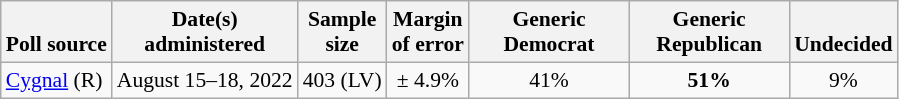<table class="wikitable" style="font-size:90%;text-align:center;">
<tr valign=bottom>
<th>Poll source</th>
<th>Date(s)<br>administered</th>
<th>Sample<br>size</th>
<th>Margin<br>of error</th>
<th style="width:100px;">Generic<br>Democrat</th>
<th style="width:100px;">Generic<br>Republican</th>
<th>Undecided</th>
</tr>
<tr>
<td style="text-align:left;"><a href='#'>Cygnal</a> (R)</td>
<td>August 15–18, 2022</td>
<td>403 (LV)</td>
<td>± 4.9%</td>
<td>41%</td>
<td><strong>51%</strong></td>
<td>9%</td>
</tr>
</table>
